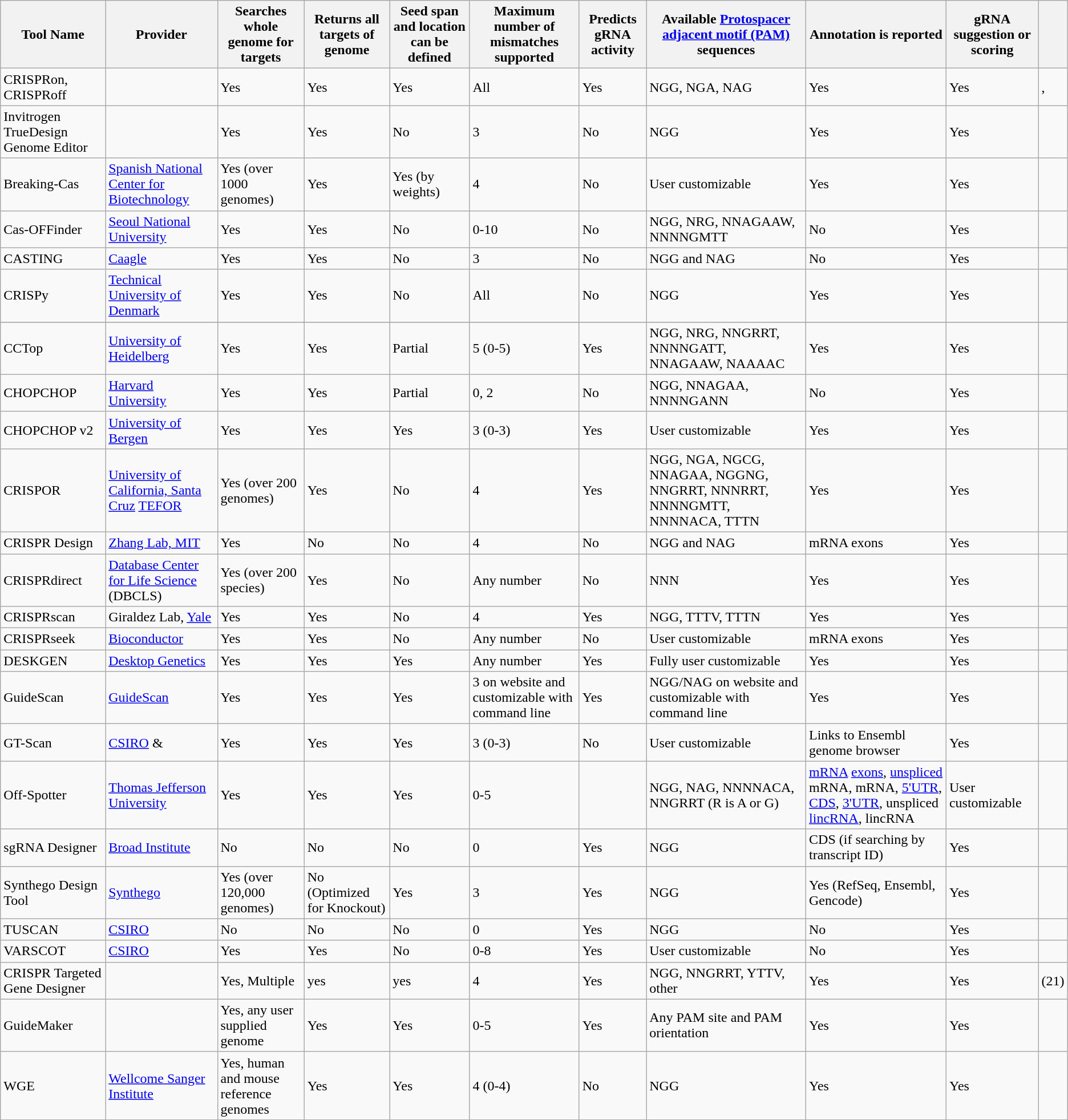<table class="wikitable sortable">
<tr>
<th scope="col">Tool Name</th>
<th scope="col">Provider</th>
<th scope="col">Searches whole genome for targets</th>
<th scope="col">Returns all targets of genome</th>
<th scope="col">Seed span and location can be defined</th>
<th scope="col">Maximum number of mismatches supported</th>
<th>Predicts gRNA activity</th>
<th scope="col">Available  <a href='#'>Protospacer adjacent motif (PAM)</a> sequences</th>
<th scope="col">Annotation is reported</th>
<th scope="col">gRNA suggestion or scoring</th>
<th scope="col" class="unsortable"></th>
</tr>
<tr>
<td>CRISPRon, CRISPRoff</td>
<td></td>
<td>Yes</td>
<td>Yes</td>
<td>Yes</td>
<td>All</td>
<td>Yes</td>
<td>NGG, NGA, NAG</td>
<td>Yes</td>
<td>Yes</td>
<td>,</td>
</tr>
<tr>
<td>Invitrogen TrueDesign Genome Editor</td>
<td></td>
<td>Yes</td>
<td>Yes</td>
<td>No</td>
<td>3</td>
<td>No</td>
<td>NGG</td>
<td>Yes</td>
<td>Yes</td>
<td></td>
</tr>
<tr>
<td>Breaking-Cas</td>
<td><a href='#'>Spanish National Center for Biotechnology</a></td>
<td>Yes (over 1000 genomes)</td>
<td>Yes</td>
<td>Yes (by weights)</td>
<td>4</td>
<td>No</td>
<td>User customizable</td>
<td>Yes</td>
<td>Yes</td>
<td></td>
</tr>
<tr>
<td>Cas-OFFinder</td>
<td><a href='#'>Seoul National University</a></td>
<td>Yes</td>
<td>Yes</td>
<td>No</td>
<td>0-10</td>
<td>No</td>
<td>NGG, NRG, NNAGAAW, NNNNGMTT</td>
<td>No</td>
<td>Yes</td>
<td></td>
</tr>
<tr>
<td>CASTING</td>
<td><a href='#'>Caagle</a></td>
<td>Yes</td>
<td>Yes</td>
<td>No</td>
<td>3</td>
<td>No</td>
<td>NGG and NAG</td>
<td>No</td>
<td>Yes</td>
<td></td>
</tr>
<tr>
<td>CRISPy</td>
<td><a href='#'>Technical University of Denmark</a></td>
<td>Yes</td>
<td>Yes</td>
<td>No</td>
<td>All</td>
<td>No</td>
<td>NGG</td>
<td>Yes</td>
<td>Yes</td>
<td></td>
</tr>
<tr>
</tr>
<tr>
<td>CCTop</td>
<td><a href='#'>University of Heidelberg</a></td>
<td>Yes</td>
<td>Yes</td>
<td>Partial</td>
<td>5 (0-5)</td>
<td>Yes</td>
<td>NGG, NRG, NNGRRT, NNNNGATT, NNAGAAW, NAAAAC</td>
<td>Yes</td>
<td>Yes</td>
<td></td>
</tr>
<tr>
<td>CHOPCHOP</td>
<td><a href='#'>Harvard University</a></td>
<td>Yes</td>
<td>Yes</td>
<td>Partial</td>
<td>0, 2</td>
<td>No</td>
<td>NGG, NNAGAA, NNNNGANN</td>
<td>No</td>
<td>Yes</td>
<td></td>
</tr>
<tr>
<td>CHOPCHOP v2</td>
<td><a href='#'>University of Bergen</a></td>
<td>Yes</td>
<td>Yes</td>
<td>Yes</td>
<td>3 (0-3)</td>
<td>Yes</td>
<td>User customizable</td>
<td>Yes</td>
<td>Yes</td>
<td></td>
</tr>
<tr>
<td>CRISPOR</td>
<td><a href='#'>University of California, Santa Cruz</a> <a href='#'>TEFOR</a></td>
<td>Yes (over 200 genomes)</td>
<td>Yes</td>
<td>No</td>
<td>4</td>
<td>Yes</td>
<td>NGG, NGA, NGCG, NNAGAA, NGGNG, NNGRRT, NNNRRT, NNNNGMTT, NNNNACA, TTTN</td>
<td>Yes</td>
<td>Yes</td>
<td></td>
</tr>
<tr>
<td>CRISPR Design</td>
<td><a href='#'>Zhang Lab, MIT</a></td>
<td>Yes</td>
<td>No</td>
<td>No</td>
<td>4</td>
<td>No</td>
<td>NGG and NAG</td>
<td>mRNA exons</td>
<td>Yes</td>
<td></td>
</tr>
<tr>
<td>CRISPRdirect</td>
<td><a href='#'>Database Center for Life Science</a> (DBCLS)</td>
<td>Yes (over 200 species)</td>
<td>Yes</td>
<td>No</td>
<td>Any number</td>
<td>No</td>
<td>NNN</td>
<td>Yes</td>
<td>Yes</td>
<td></td>
</tr>
<tr>
<td>CRISPRscan</td>
<td>Giraldez Lab, <a href='#'>Yale</a></td>
<td>Yes</td>
<td>Yes</td>
<td>No</td>
<td>4</td>
<td>Yes</td>
<td>NGG, TTTV, TTTN</td>
<td>Yes</td>
<td>Yes</td>
<td></td>
</tr>
<tr>
<td>CRISPRseek</td>
<td><a href='#'>Bioconductor</a></td>
<td>Yes</td>
<td>Yes</td>
<td>No</td>
<td>Any number</td>
<td>No</td>
<td>User customizable</td>
<td>mRNA exons</td>
<td>Yes</td>
<td></td>
</tr>
<tr>
<td>DESKGEN</td>
<td><a href='#'>Desktop Genetics</a></td>
<td>Yes</td>
<td>Yes</td>
<td>Yes</td>
<td>Any number</td>
<td>Yes</td>
<td>Fully user customizable</td>
<td>Yes</td>
<td>Yes</td>
<td></td>
</tr>
<tr>
<td>GuideScan</td>
<td><a href='#'>GuideScan</a></td>
<td>Yes</td>
<td>Yes</td>
<td>Yes</td>
<td>3 on website and customizable with command line</td>
<td>Yes</td>
<td>NGG/NAG on website and customizable with command line</td>
<td>Yes</td>
<td>Yes</td>
<td></td>
</tr>
<tr>
<td>GT-Scan</td>
<td><a href='#'>CSIRO</a> & <a href='#'></a></td>
<td>Yes</td>
<td>Yes</td>
<td>Yes</td>
<td>3 (0-3)</td>
<td>No</td>
<td>User customizable</td>
<td>Links to Ensembl genome browser</td>
<td>Yes</td>
<td></td>
</tr>
<tr>
<td>Off-Spotter</td>
<td><a href='#'>Thomas Jefferson University</a></td>
<td>Yes</td>
<td>Yes</td>
<td>Yes</td>
<td>0-5</td>
<td></td>
<td>NGG, NAG, NNNNACA, NNGRRT (R is A or G)</td>
<td><a href='#'>mRNA</a> <a href='#'>exons</a>, <a href='#'>unspliced</a> mRNA, mRNA, <a href='#'>5'UTR</a>, <a href='#'>CDS</a>, <a href='#'>3'UTR</a>, unspliced <a href='#'>lincRNA</a>, lincRNA</td>
<td>User customizable</td>
<td></td>
</tr>
<tr>
<td>sgRNA Designer</td>
<td><a href='#'>Broad Institute</a></td>
<td>No</td>
<td>No</td>
<td>No</td>
<td>0</td>
<td>Yes</td>
<td>NGG</td>
<td>CDS (if searching by transcript ID)</td>
<td>Yes</td>
<td></td>
</tr>
<tr>
<td>Synthego Design Tool</td>
<td><a href='#'>Synthego</a></td>
<td>Yes (over 120,000 genomes)</td>
<td>No (Optimized for Knockout)</td>
<td>Yes</td>
<td>3</td>
<td>Yes</td>
<td>NGG</td>
<td>Yes (RefSeq, Ensembl, Gencode)</td>
<td>Yes</td>
<td></td>
</tr>
<tr>
<td>TUSCAN</td>
<td><a href='#'>CSIRO</a></td>
<td>No</td>
<td>No</td>
<td>No</td>
<td>0</td>
<td>Yes</td>
<td>NGG</td>
<td>No</td>
<td>Yes</td>
<td></td>
</tr>
<tr>
<td>VARSCOT</td>
<td><a href='#'>CSIRO</a></td>
<td>Yes</td>
<td>Yes</td>
<td>No</td>
<td>0-8</td>
<td>Yes</td>
<td>User customizable</td>
<td>No</td>
<td>Yes</td>
<td></td>
</tr>
<tr>
<td>CRISPR Targeted Gene Designer</td>
<td></td>
<td>Yes, Multiple</td>
<td>yes</td>
<td>yes</td>
<td>4</td>
<td>Yes</td>
<td>NGG, NNGRRT, YTTV, other</td>
<td>Yes</td>
<td>Yes</td>
<td>(21)</td>
</tr>
<tr>
<td>GuideMaker</td>
<td></td>
<td>Yes, any user supplied genome</td>
<td>Yes</td>
<td>Yes</td>
<td>0-5</td>
<td>Yes</td>
<td>Any PAM site and PAM orientation</td>
<td>Yes</td>
<td>Yes</td>
<td></td>
</tr>
<tr>
<td>WGE</td>
<td><a href='#'>Wellcome Sanger Institute</a></td>
<td>Yes, human and mouse reference genomes</td>
<td>Yes</td>
<td>Yes</td>
<td>4 (0-4)</td>
<td>No</td>
<td>NGG</td>
<td>Yes</td>
<td>Yes</td>
<td></td>
</tr>
</table>
